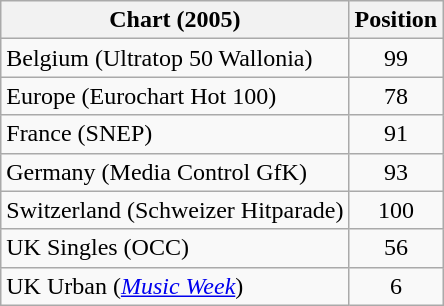<table class="wikitable sortable">
<tr>
<th>Chart (2005)</th>
<th>Position</th>
</tr>
<tr>
<td>Belgium (Ultratop 50 Wallonia)</td>
<td style="text-align:center">99</td>
</tr>
<tr>
<td>Europe (Eurochart Hot 100)</td>
<td style="text-align:center">78</td>
</tr>
<tr>
<td>France (SNEP)</td>
<td style="text-align:center">91</td>
</tr>
<tr>
<td>Germany (Media Control GfK)</td>
<td style="text-align:center">93</td>
</tr>
<tr>
<td>Switzerland (Schweizer Hitparade)</td>
<td style="text-align:center">100</td>
</tr>
<tr>
<td>UK Singles (OCC)</td>
<td style="text-align:center">56</td>
</tr>
<tr>
<td>UK Urban (<em><a href='#'>Music Week</a></em>)</td>
<td style="text-align:center">6</td>
</tr>
</table>
